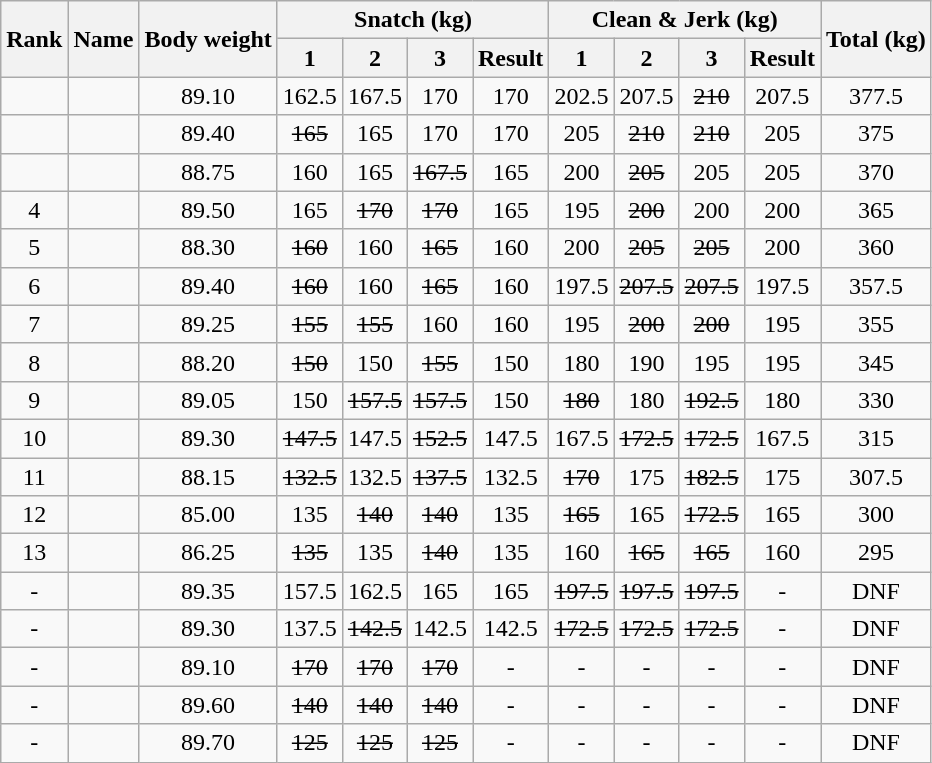<table class = "wikitable" style="text-align:center;">
<tr>
<th rowspan=2>Rank</th>
<th rowspan=2>Name</th>
<th rowspan=2>Body weight</th>
<th colspan=4>Snatch (kg)</th>
<th colspan=4>Clean & Jerk (kg)</th>
<th rowspan=2>Total (kg)</th>
</tr>
<tr>
<th>1</th>
<th>2</th>
<th>3</th>
<th>Result</th>
<th>1</th>
<th>2</th>
<th>3</th>
<th>Result</th>
</tr>
<tr>
<td></td>
<td align=left></td>
<td>89.10</td>
<td>162.5</td>
<td>167.5</td>
<td>170</td>
<td>170</td>
<td>202.5</td>
<td>207.5</td>
<td><s>210</s></td>
<td>207.5</td>
<td>377.5</td>
</tr>
<tr>
<td></td>
<td align=left></td>
<td>89.40</td>
<td><s>165</s></td>
<td>165</td>
<td>170</td>
<td>170</td>
<td>205</td>
<td><s>210</s></td>
<td><s>210</s></td>
<td>205</td>
<td>375</td>
</tr>
<tr>
<td></td>
<td align=left></td>
<td>88.75</td>
<td>160</td>
<td>165</td>
<td><s>167.5</s></td>
<td>165</td>
<td>200</td>
<td><s>205</s></td>
<td>205</td>
<td>205</td>
<td>370</td>
</tr>
<tr>
<td>4</td>
<td align=left></td>
<td>89.50</td>
<td>165</td>
<td><s>170</s></td>
<td><s>170</s></td>
<td>165</td>
<td>195</td>
<td><s>200</s></td>
<td>200</td>
<td>200</td>
<td>365</td>
</tr>
<tr>
<td>5</td>
<td align=left></td>
<td>88.30</td>
<td><s>160</s></td>
<td>160</td>
<td><s>165</s></td>
<td>160</td>
<td>200</td>
<td><s>205</s></td>
<td><s>205</s></td>
<td>200</td>
<td>360</td>
</tr>
<tr>
<td>6</td>
<td align=left></td>
<td>89.40</td>
<td><s>160</s></td>
<td>160</td>
<td><s>165</s></td>
<td>160</td>
<td>197.5</td>
<td><s>207.5</s></td>
<td><s>207.5</s></td>
<td>197.5</td>
<td>357.5</td>
</tr>
<tr>
<td>7</td>
<td align=left></td>
<td>89.25</td>
<td><s>155</s></td>
<td><s>155</s></td>
<td>160</td>
<td>160</td>
<td>195</td>
<td><s>200</s></td>
<td><s>200</s></td>
<td>195</td>
<td>355</td>
</tr>
<tr>
<td>8</td>
<td align=left></td>
<td>88.20</td>
<td><s>150</s></td>
<td>150</td>
<td><s>155</s></td>
<td>150</td>
<td>180</td>
<td>190</td>
<td>195</td>
<td>195</td>
<td>345</td>
</tr>
<tr>
<td>9</td>
<td align=left></td>
<td>89.05</td>
<td>150</td>
<td><s>157.5</s></td>
<td><s>157.5</s></td>
<td>150</td>
<td><s>180</s></td>
<td>180</td>
<td><s>192.5</s></td>
<td>180</td>
<td>330</td>
</tr>
<tr>
<td>10</td>
<td align=left></td>
<td>89.30</td>
<td><s>147.5</s></td>
<td>147.5</td>
<td><s>152.5</s></td>
<td>147.5</td>
<td>167.5</td>
<td><s>172.5</s></td>
<td><s>172.5</s></td>
<td>167.5</td>
<td>315</td>
</tr>
<tr>
<td>11</td>
<td align=left></td>
<td>88.15</td>
<td><s>132.5</s></td>
<td>132.5</td>
<td><s>137.5</s></td>
<td>132.5</td>
<td><s>170</s></td>
<td>175</td>
<td><s>182.5</s></td>
<td>175</td>
<td>307.5</td>
</tr>
<tr>
<td>12</td>
<td align=left></td>
<td>85.00</td>
<td>135</td>
<td><s>140</s></td>
<td><s>140</s></td>
<td>135</td>
<td><s>165</s></td>
<td>165</td>
<td><s>172.5</s></td>
<td>165</td>
<td>300</td>
</tr>
<tr>
<td>13</td>
<td align=left></td>
<td>86.25</td>
<td><s>135</s></td>
<td>135</td>
<td><s>140</s></td>
<td>135</td>
<td>160</td>
<td><s>165</s></td>
<td><s>165</s></td>
<td>160</td>
<td>295</td>
</tr>
<tr>
<td>-</td>
<td align=left></td>
<td>89.35</td>
<td>157.5</td>
<td>162.5</td>
<td>165</td>
<td>165</td>
<td><s>197.5</s></td>
<td><s>197.5</s></td>
<td><s>197.5</s></td>
<td>-</td>
<td>DNF</td>
</tr>
<tr>
<td>-</td>
<td align=left></td>
<td>89.30</td>
<td>137.5</td>
<td><s>142.5</s></td>
<td>142.5</td>
<td>142.5</td>
<td><s>172.5</s></td>
<td><s>172.5</s></td>
<td><s>172.5</s></td>
<td>-</td>
<td>DNF</td>
</tr>
<tr>
<td>-</td>
<td align=left></td>
<td>89.10</td>
<td><s>170</s></td>
<td><s>170</s></td>
<td><s>170</s></td>
<td>-</td>
<td>-</td>
<td>-</td>
<td>-</td>
<td>-</td>
<td>DNF</td>
</tr>
<tr>
<td>-</td>
<td align=left></td>
<td>89.60</td>
<td><s>140</s></td>
<td><s>140</s></td>
<td><s>140</s></td>
<td>-</td>
<td>-</td>
<td>-</td>
<td>-</td>
<td>-</td>
<td>DNF</td>
</tr>
<tr>
<td>-</td>
<td align=left></td>
<td>89.70</td>
<td><s>125</s></td>
<td><s>125</s></td>
<td><s>125</s></td>
<td>-</td>
<td>-</td>
<td>-</td>
<td>-</td>
<td>-</td>
<td>DNF</td>
</tr>
</table>
